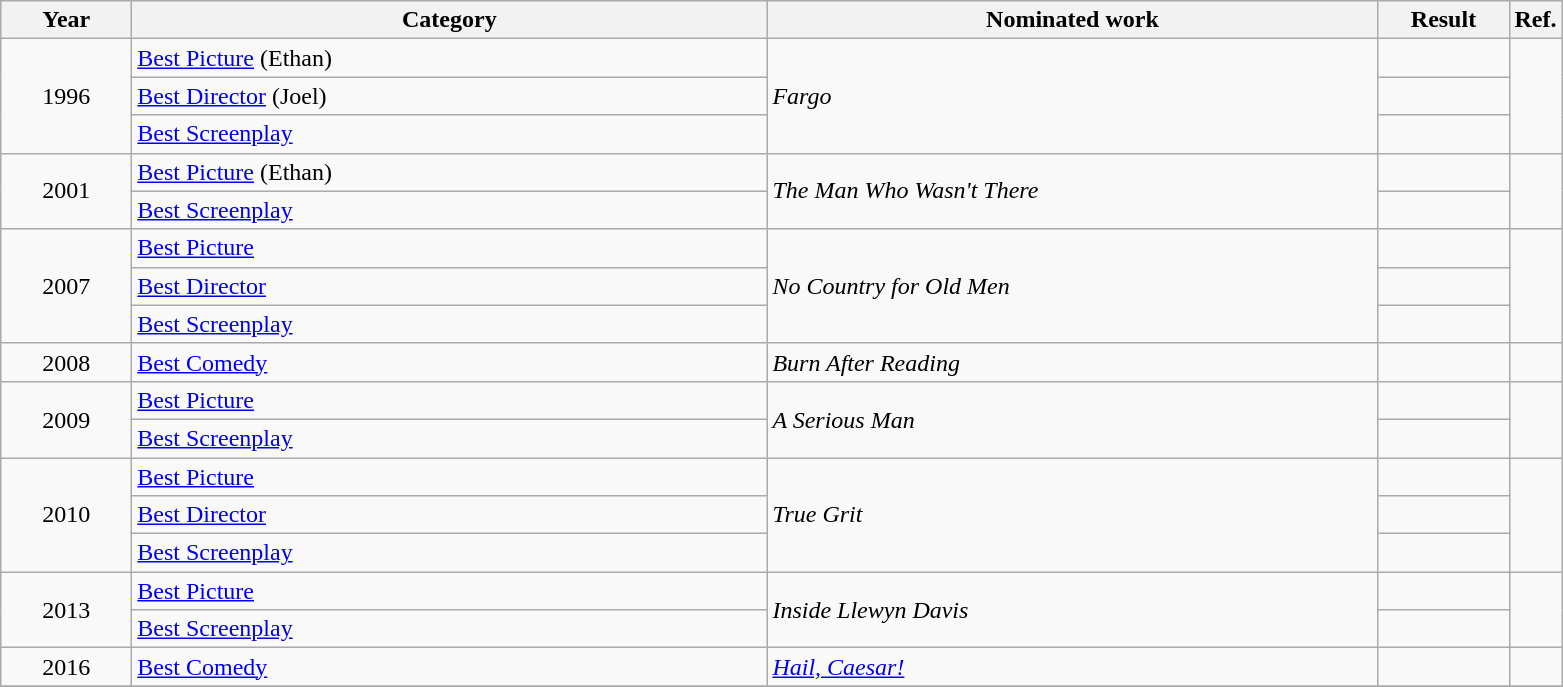<table class="wikitable unsortable">
<tr>
<th scope="col" style="width:5em;">Year</th>
<th scope="col" style="width:26em;">Category</th>
<th scope="col" style="width:25em;">Nominated work</th>
<th scope="col" style="width:5em;">Result</th>
<th class=unsortable>Ref.</th>
</tr>
<tr>
<td style="text-align:center;", rowspan=3>1996</td>
<td><a href='#'>Best Picture</a> (Ethan)</td>
<td rowspan=3><em>Fargo</em></td>
<td></td>
<td rowspan=3></td>
</tr>
<tr>
<td><a href='#'>Best Director</a> (Joel)</td>
<td></td>
</tr>
<tr>
<td><a href='#'>Best Screenplay</a></td>
<td></td>
</tr>
<tr>
<td style="text-align:center;", rowspan=2>2001</td>
<td><a href='#'>Best Picture</a> (Ethan)</td>
<td rowspan=2><em>The Man Who Wasn't There</em></td>
<td></td>
<td rowspan=2></td>
</tr>
<tr>
<td><a href='#'>Best Screenplay</a></td>
<td></td>
</tr>
<tr>
<td style="text-align:center;", rowspan=3>2007</td>
<td><a href='#'>Best Picture</a></td>
<td rowspan=3><em>No Country for Old Men</em></td>
<td></td>
<td rowspan=3></td>
</tr>
<tr>
<td><a href='#'>Best Director</a></td>
<td></td>
</tr>
<tr>
<td><a href='#'>Best Screenplay</a></td>
<td></td>
</tr>
<tr>
<td style="text-align:center;">2008</td>
<td><a href='#'>Best Comedy</a></td>
<td><em>Burn After Reading</em></td>
<td></td>
<td></td>
</tr>
<tr>
<td style="text-align:center;", rowspan=2>2009</td>
<td><a href='#'>Best Picture</a></td>
<td rowspan=2><em>A Serious Man</em></td>
<td></td>
<td rowspan=2></td>
</tr>
<tr>
<td><a href='#'>Best Screenplay</a></td>
<td></td>
</tr>
<tr>
<td style="text-align:center;", rowspan=3>2010</td>
<td><a href='#'>Best Picture</a></td>
<td rowspan=3><em>True Grit</em></td>
<td></td>
<td rowspan=3></td>
</tr>
<tr>
<td><a href='#'>Best Director</a></td>
<td></td>
</tr>
<tr>
<td><a href='#'>Best Screenplay</a></td>
<td></td>
</tr>
<tr>
<td style="text-align:center;", rowspan=2>2013</td>
<td><a href='#'>Best Picture</a></td>
<td rowspan=2><em>Inside Llewyn Davis</em></td>
<td></td>
<td rowspan=2></td>
</tr>
<tr>
<td><a href='#'>Best Screenplay</a></td>
<td></td>
</tr>
<tr>
<td style="text-align:center;">2016</td>
<td><a href='#'>Best Comedy</a></td>
<td><em><a href='#'>Hail, Caesar!</a></em></td>
<td></td>
<td></td>
</tr>
<tr>
</tr>
</table>
